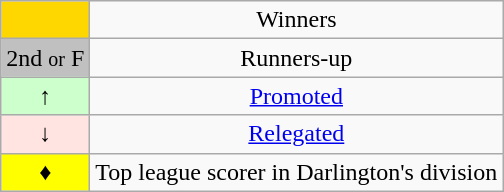<table class="wikitable" style="text-align:center">
<tr>
<td style=background:gold></td>
<td>Winners</td>
</tr>
<tr>
<td style=background:silver>2nd <small>or</small> F</td>
<td>Runners-up</td>
</tr>
<tr>
<td style=background:#cfc>↑</td>
<td><a href='#'>Promoted</a></td>
</tr>
<tr>
<td style=background:MistyRose>↓</td>
<td><a href='#'>Relegated</a></td>
</tr>
<tr>
<td style=background:yellow>♦</td>
<td>Top league scorer in Darlington's division</td>
</tr>
</table>
